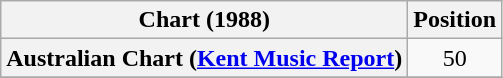<table class="wikitable sortable plainrowheaders">
<tr>
<th scope="col">Chart (1988)</th>
<th scope="col">Position</th>
</tr>
<tr>
<th scope="row">Australian Chart (<a href='#'>Kent Music Report</a>)</th>
<td style="text-align:center;">50</td>
</tr>
<tr>
</tr>
</table>
